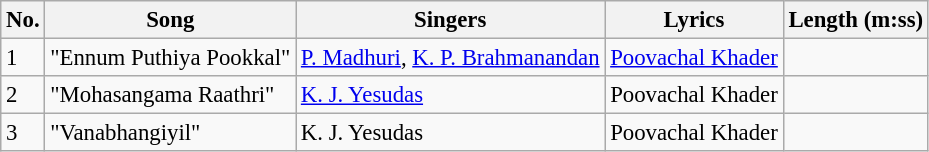<table class="wikitable" style="font-size:95%;">
<tr>
<th>No.</th>
<th>Song</th>
<th>Singers</th>
<th>Lyrics</th>
<th>Length (m:ss)</th>
</tr>
<tr>
<td>1</td>
<td>"Ennum Puthiya Pookkal"</td>
<td><a href='#'>P. Madhuri</a>, <a href='#'>K. P. Brahmanandan</a></td>
<td><a href='#'>Poovachal Khader</a></td>
<td></td>
</tr>
<tr>
<td>2</td>
<td>"Mohasangama Raathri"</td>
<td><a href='#'>K. J. Yesudas</a></td>
<td>Poovachal Khader</td>
<td></td>
</tr>
<tr>
<td>3</td>
<td>"Vanabhangiyil"</td>
<td>K. J. Yesudas</td>
<td>Poovachal Khader</td>
<td></td>
</tr>
</table>
